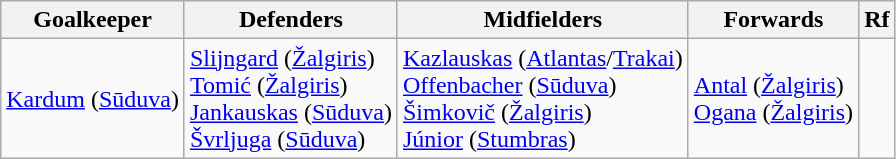<table class="wikitable">
<tr>
<th>Goalkeeper</th>
<th>Defenders</th>
<th>Midfielders</th>
<th>Forwards</th>
<th>Rf</th>
</tr>
<tr>
<td> <a href='#'>Kardum</a> (<a href='#'>Sūduva</a>)</td>
<td> <a href='#'>Slijngard</a> (<a href='#'>Žalgiris</a>)<br> <a href='#'>Tomić</a> (<a href='#'>Žalgiris</a>)<br> <a href='#'>Jankauskas</a> (<a href='#'>Sūduva</a>)<br> <a href='#'>Švrljuga</a> (<a href='#'>Sūduva</a>)</td>
<td> <a href='#'>Kazlauskas</a> (<a href='#'>Atlantas</a>/<a href='#'>Trakai</a>)<br> <a href='#'>Offenbacher</a> (<a href='#'>Sūduva</a>)<br> <a href='#'>Šimkovič</a> (<a href='#'>Žalgiris</a>)<br> <a href='#'>Júnior</a> (<a href='#'>Stumbras</a>)</td>
<td> <a href='#'>Antal</a> (<a href='#'>Žalgiris</a>)<br> <a href='#'>Ogana</a> (<a href='#'>Žalgiris</a>)</td>
<td align=center></td>
</tr>
</table>
